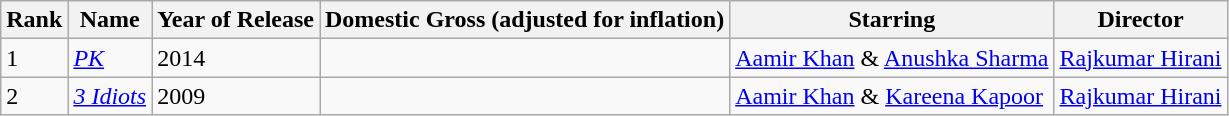<table class="wikitable">
<tr>
<th>Rank</th>
<th>Name</th>
<th>Year of Release</th>
<th>Domestic Gross (adjusted for inflation)</th>
<th>Starring</th>
<th>Director</th>
</tr>
<tr>
<td>1</td>
<td><em><a href='#'>PK</a></em></td>
<td>2014</td>
<td></td>
<td><a href='#'>Aamir Khan</a> & <a href='#'>Anushka Sharma</a></td>
<td><a href='#'>Rajkumar Hirani</a></td>
</tr>
<tr>
<td>2</td>
<td><em><a href='#'>3 Idiots</a></em></td>
<td>2009</td>
<td></td>
<td><a href='#'>Aamir Khan</a> & <a href='#'>Kareena Kapoor</a></td>
<td><a href='#'>Rajkumar Hirani</a></td>
</tr>
</table>
